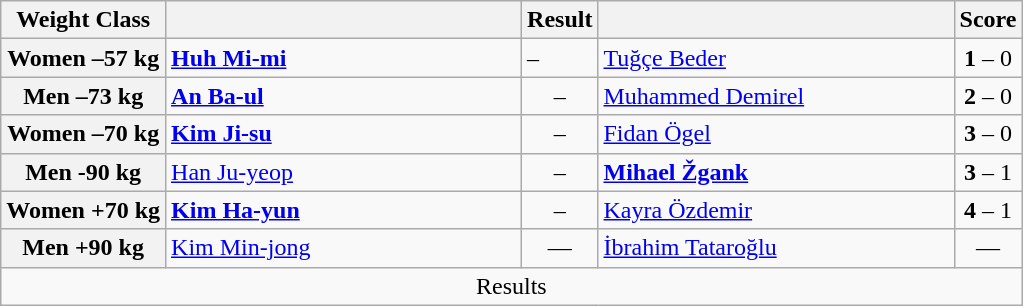<table class="wikitable">
<tr>
<th>Weight Class</th>
<th style="width: 230px;"></th>
<th>Result</th>
<th style="width: 230px;"></th>
<th>Score</th>
</tr>
<tr>
<th>Women –57 kg</th>
<td><strong><a href='#'>Huh Mi-mi</a></strong></td>
<td><strong></strong> – </td>
<td><a href='#'>Tuğçe Beder</a></td>
<td align=center><strong>1</strong> – 0</td>
</tr>
<tr>
<th>Men –73 kg</th>
<td><strong><a href='#'>An Ba-ul</a></strong></td>
<td align=center><strong></strong> – </td>
<td><a href='#'>Muhammed Demirel</a></td>
<td align=center><strong>2</strong> – 0</td>
</tr>
<tr>
<th>Women –70 kg</th>
<td><strong><a href='#'>Kim Ji-su</a></strong></td>
<td align=center><strong></strong> – </td>
<td><a href='#'>Fidan Ögel</a></td>
<td align=center><strong>3</strong> – 0</td>
</tr>
<tr>
<th>Men -90 kg</th>
<td><a href='#'>Han Ju-yeop</a></td>
<td align=center> – <strong></strong></td>
<td><strong><a href='#'>Mihael Žgank</a></strong></td>
<td align=center><strong>3</strong> – 1</td>
</tr>
<tr>
<th>Women +70 kg</th>
<td><strong><a href='#'>Kim Ha-yun</a></strong></td>
<td align=center><strong></strong> – </td>
<td><a href='#'>Kayra Özdemir</a></td>
<td align=center><strong>4</strong> – 1</td>
</tr>
<tr>
<th>Men +90 kg</th>
<td><a href='#'>Kim Min-jong</a></td>
<td align=center>—</td>
<td><a href='#'>İbrahim Tataroğlu</a></td>
<td align=center>—</td>
</tr>
<tr>
<td align=center colspan=5>Results</td>
</tr>
</table>
